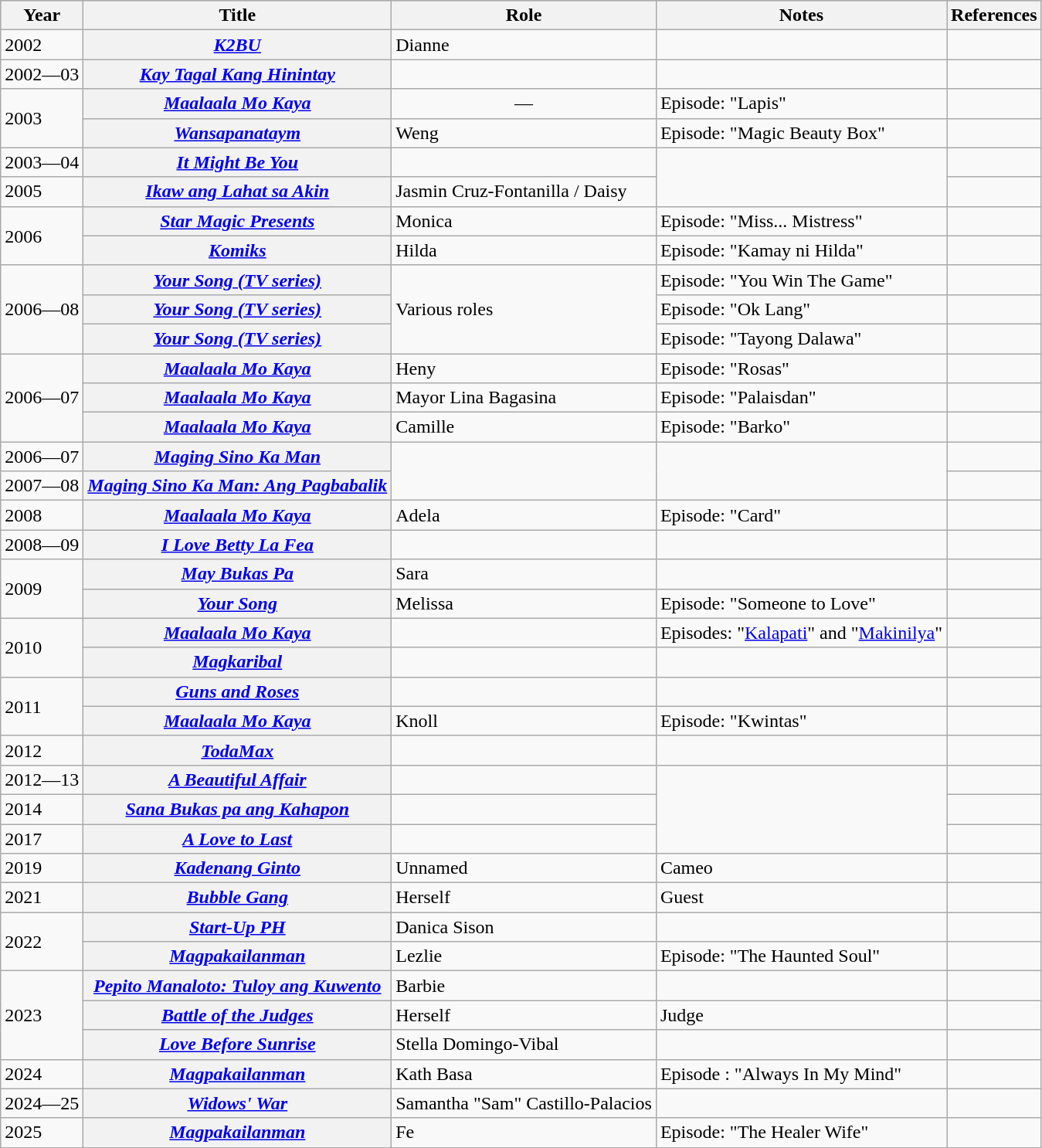<table class="wikitable sortable plainrowheaders">
<tr style="background:#ccc; text-align:center;">
<th scope="col">Year</th>
<th scope="col">Title</th>
<th scope="col">Role</th>
<th scope="col" class="unsortable">Notes</th>
<th scope=col"  class="unsortable">References</th>
</tr>
<tr>
<td>2002</td>
<th scope="row"><em><a href='#'>K2BU</a></em></th>
<td>Dianne</td>
<td></td>
<td style="text-align:center;"></td>
</tr>
<tr>
<td>2002—03</td>
<th scope="row"><em><a href='#'>Kay Tagal Kang Hinintay</a></em></th>
<td></td>
<td></td>
<td style="text-align:center;"></td>
</tr>
<tr>
<td rowspan="2">2003</td>
<th scope="row"><em><a href='#'>Maalaala Mo Kaya</a></em></th>
<td style="text-align:center;">—</td>
<td>Episode: "Lapis"</td>
<td></td>
</tr>
<tr>
<th scope="row"><em><a href='#'>Wansapanataym</a></em></th>
<td>Weng</td>
<td>Episode: "Magic Beauty Box"</td>
<td></td>
</tr>
<tr>
<td>2003—04</td>
<th scope="row"><em><a href='#'>It Might Be You</a></em></th>
<td></td>
<td rowspan="2"></td>
<td style="text-align:center;"></td>
</tr>
<tr>
<td>2005</td>
<th scope="row"><em><a href='#'>Ikaw ang Lahat sa Akin</a></em></th>
<td>Jasmin Cruz-Fontanilla / Daisy</td>
<td style="text-align:center;"></td>
</tr>
<tr>
<td rowspan="2">2006</td>
<th scope="row"><em><a href='#'>Star Magic Presents</a></em></th>
<td>Monica</td>
<td>Episode: "Miss... Mistress"</td>
<td style="text-align:center;"></td>
</tr>
<tr>
<th scope="row"><em><a href='#'>Komiks</a></em></th>
<td>Hilda</td>
<td>Episode: "Kamay ni Hilda"</td>
<td style="text-align:center;"></td>
</tr>
<tr>
<td rowspan= "3">2006—08</td>
<th scope="row"><em><a href='#'>Your Song (TV series)</a></em></th>
<td rowspan= "3">Various roles</td>
<td>Episode: "You Win The Game"</td>
<td></td>
</tr>
<tr>
<th scope="row"><em><a href='#'>Your Song (TV series)</a></em></th>
<td>Episode: "Ok Lang"</td>
<td></td>
</tr>
<tr>
<th scope="row"><em><a href='#'>Your Song (TV series)</a></em></th>
<td>Episode: "Tayong Dalawa"</td>
<td></td>
</tr>
<tr>
<td rowspan= "3">2006—07</td>
<th scope="row"><em><a href='#'>Maalaala Mo Kaya</a></em></th>
<td>Heny</td>
<td>Episode: "Rosas"</td>
<td></td>
</tr>
<tr>
<th scope="row"><em><a href='#'>Maalaala Mo Kaya</a></em></th>
<td>Mayor Lina Bagasina</td>
<td>Episode: "Palaisdan"</td>
<td></td>
</tr>
<tr>
<th scope="row"><em><a href='#'>Maalaala Mo Kaya</a></em></th>
<td>Camille</td>
<td>Episode: "Barko"</td>
<td></td>
</tr>
<tr>
<td>2006—07</td>
<th scope="row"><em><a href='#'>Maging Sino Ka Man</a></em></th>
<td rowspan="2"></td>
<td rowspan="2"></td>
<td style="text-align:center;"></td>
</tr>
<tr>
<td>2007—08</td>
<th scope="row"><em><a href='#'>Maging Sino Ka Man: Ang Pagbabalik</a></em></th>
<td style="text-align:center;"></td>
</tr>
<tr>
<td>2008</td>
<th scope="row"><em><a href='#'>Maalaala Mo Kaya</a></em></th>
<td>Adela</td>
<td>Episode: "Card"</td>
<td></td>
</tr>
<tr>
<td>2008—09</td>
<th scope="row"><em><a href='#'>I Love Betty La Fea</a></em></th>
<td></td>
<td></td>
<td style="text-align:center;"></td>
</tr>
<tr>
<td rowspan="2">2009</td>
<th scope="row"><em><a href='#'>May Bukas Pa</a></em></th>
<td>Sara</td>
<td></td>
<td style="text-align:center;"></td>
</tr>
<tr>
<th scope="row"><em><a href='#'>Your Song</a></em></th>
<td>Melissa</td>
<td>Episode: "Someone to Love"</td>
<td style="text-align:center;"></td>
</tr>
<tr>
<td rowspan="2">2010</td>
<th scope="row"><em><a href='#'>Maalaala Mo Kaya</a></em></th>
<td></td>
<td>Episodes: "<a href='#'>Kalapati</a>" and "<a href='#'>Makinilya</a>"</td>
<td style="text-align:center;"></td>
</tr>
<tr>
<th scope="row"><em><a href='#'>Magkaribal</a></em></th>
<td></td>
<td></td>
<td style="text-align:center;"></td>
</tr>
<tr>
<td rowspan="2">2011</td>
<th scope="row"><em><a href='#'>Guns and Roses</a></em></th>
<td></td>
<td style="text-align:center;"></td>
<td></td>
</tr>
<tr>
<th scope="row"><em><a href='#'>Maalaala Mo Kaya</a></em></th>
<td>Knoll</td>
<td>Episode: "Kwintas"</td>
<td style="text-align:center;"></td>
</tr>
<tr>
<td>2012</td>
<th scope="row"><em><a href='#'>TodaMax</a></em></th>
<td></td>
<td></td>
<td></td>
</tr>
<tr>
<td>2012—13</td>
<th scope="row"><em><a href='#'>A Beautiful Affair</a></em></th>
<td></td>
<td rowspan="3"></td>
<td style="text-align:center;"></td>
</tr>
<tr>
<td>2014</td>
<th scope="row"><em><a href='#'>Sana Bukas pa ang Kahapon</a></em></th>
<td></td>
<td style="text-align:center;"></td>
</tr>
<tr>
<td>2017</td>
<th scope="row"><em><a href='#'>A Love to Last</a></em></th>
<td></td>
<td style="text-align:center;"></td>
</tr>
<tr>
<td>2019</td>
<th scope="row"><em><a href='#'>Kadenang Ginto</a></em></th>
<td>Unnamed</td>
<td>Cameo</td>
<td style="text-align:center;"></td>
</tr>
<tr>
<td>2021</td>
<th scope="row"><em><a href='#'>Bubble Gang</a></em></th>
<td>Herself</td>
<td>Guest</td>
<td></td>
</tr>
<tr>
<td rowspan="2">2022</td>
<th scope="row"><em><a href='#'>Start-Up PH</a></em></th>
<td>Danica Sison</td>
<td></td>
<td style="text-align:center;"></td>
</tr>
<tr>
<th scope="row"><em><a href='#'>Magpakailanman</a></em></th>
<td>Lezlie</td>
<td>Episode: "The Haunted Soul"</td>
<td></td>
</tr>
<tr>
<td rowspan="3">2023</td>
<th scope="row"><em><a href='#'>Pepito Manaloto: Tuloy ang Kuwento</a></em></th>
<td>Barbie</td>
<td></td>
<td></td>
</tr>
<tr>
<th scope="row"><em><a href='#'>Battle of the Judges</a></em></th>
<td>Herself</td>
<td>Judge</td>
<td></td>
</tr>
<tr>
<th scope="row"><em><a href='#'>Love Before Sunrise</a></em></th>
<td>Stella Domingo-Vibal</td>
<td></td>
<td></td>
</tr>
<tr>
<td>2024</td>
<th scope="row"><em><a href='#'>Magpakailanman</a></em></th>
<td>Kath Basa</td>
<td>Episode : "Always In My Mind"</td>
<td></td>
</tr>
<tr>
<td>2024—25</td>
<th scope="row"><em><a href='#'>Widows' War</a></em></th>
<td>Samantha "Sam" Castillo-Palacios</td>
<td></td>
<td></td>
</tr>
<tr>
<td>2025</td>
<th scope="row"><em><a href='#'>Magpakailanman</a></em></th>
<td>Fe</td>
<td>Episode: "The Healer Wife"</td>
<td></td>
</tr>
</table>
